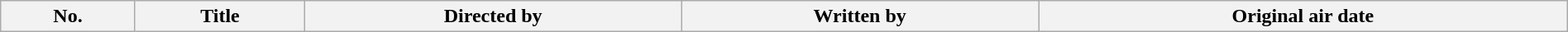<table class="wikitable plainrowheaders" style="width:100%; background:#fff;">
<tr>
<th style="background:#;">No.</th>
<th style="background:#;">Title</th>
<th style="background:#;">Directed by</th>
<th style="background:#;">Written by</th>
<th style="background:#;">Original air date<br>

















</th>
</tr>
</table>
